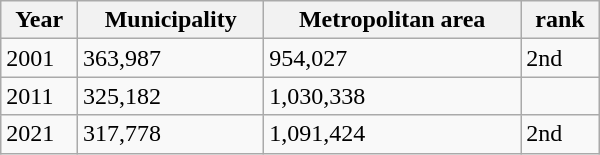<table class="wikitable" style="width:400px;">
<tr>
<th>Year</th>
<th>Municipality</th>
<th>Metropolitan area</th>
<th>rank</th>
</tr>
<tr>
<td>2001</td>
<td>363,987</td>
<td>954,027</td>
<td> 2nd</td>
</tr>
<tr>
<td>2011</td>
<td>325,182</td>
<td>1,030,338</td>
</tr>
<tr>
<td>2021</td>
<td>317,778</td>
<td>1,091,424</td>
<td> 2nd</td>
</tr>
</table>
